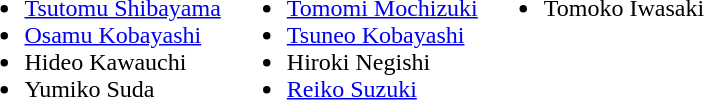<table>
<tr>
<td valign=top><br><ul><li><a href='#'>Tsutomu Shibayama</a></li><li><a href='#'>Osamu Kobayashi</a></li><li>Hideo Kawauchi</li><li>Yumiko Suda</li></ul></td>
<td valign=top><br><ul><li><a href='#'>Tomomi Mochizuki</a></li><li><a href='#'>Tsuneo Kobayashi</a></li><li>Hiroki Negishi</li><li><a href='#'>Reiko Suzuki</a></li></ul></td>
<td valign=top><br><ul><li>Tomoko Iwasaki</li></ul></td>
</tr>
</table>
